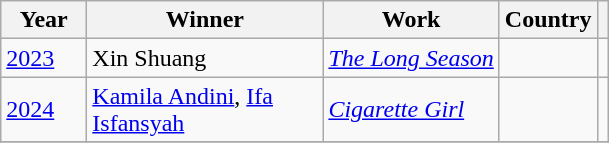<table class="wikitable" align="center" |>
<tr>
<th style="width:50px">Year</th>
<th style="width:150px">Winner</th>
<th>Work</th>
<th>Country</th>
<th></th>
</tr>
<tr>
<td><a href='#'>2023</a></td>
<td>Xin Shuang</td>
<td><em><a href='#'>The Long Season</a></em></td>
<td></td>
<td style="text-align: center;"></td>
</tr>
<tr>
<td><a href='#'>2024</a></td>
<td><a href='#'>Kamila Andini</a>, <a href='#'>Ifa Isfansyah</a></td>
<td><em><a href='#'>Cigarette Girl</a></em></td>
<td></td>
<td style="text-align: center;"></td>
</tr>
<tr>
</tr>
</table>
